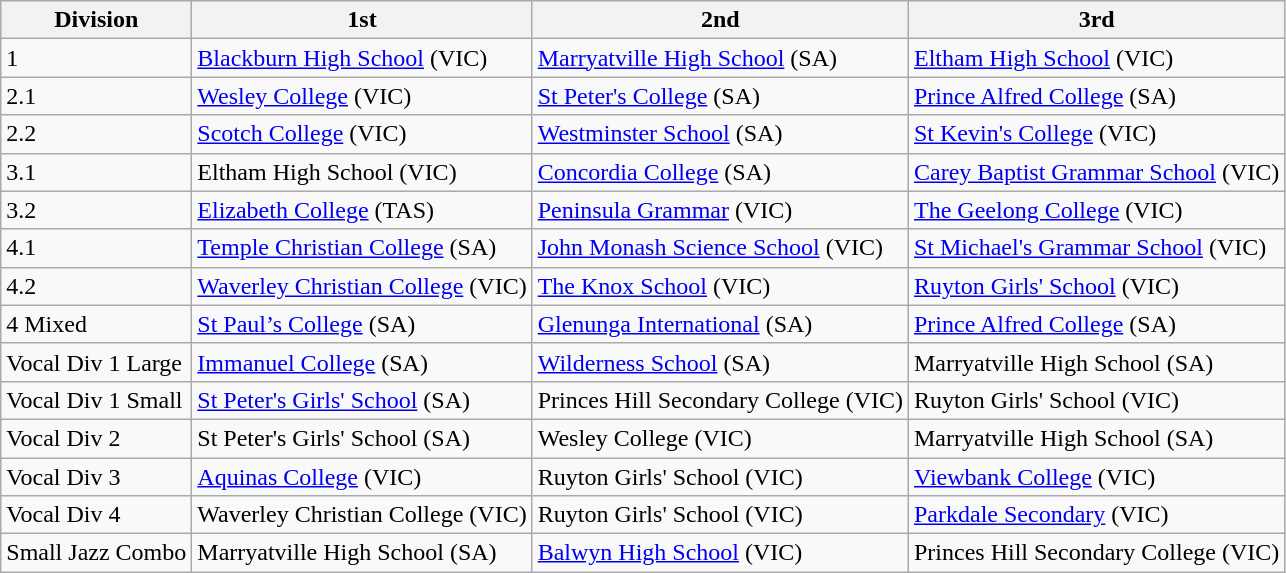<table class="wikitable">
<tr>
<th>Division</th>
<th>1st</th>
<th>2nd</th>
<th>3rd</th>
</tr>
<tr>
<td>1</td>
<td><a href='#'>Blackburn High School</a> (VIC)</td>
<td><a href='#'>Marryatville High School</a> (SA)</td>
<td><a href='#'>Eltham High School</a> (VIC)</td>
</tr>
<tr>
<td>2.1</td>
<td><a href='#'>Wesley College</a> (VIC)</td>
<td><a href='#'>St Peter's College</a> (SA)</td>
<td><a href='#'>Prince Alfred College</a> (SA)</td>
</tr>
<tr>
<td>2.2</td>
<td><a href='#'>Scotch College</a> (VIC)</td>
<td><a href='#'>Westminster School</a> (SA)</td>
<td><a href='#'>St Kevin's College</a> (VIC)</td>
</tr>
<tr>
<td>3.1</td>
<td>Eltham High School (VIC)</td>
<td><a href='#'>Concordia College</a> (SA)</td>
<td><a href='#'>Carey Baptist Grammar School</a> (VIC)</td>
</tr>
<tr>
<td>3.2</td>
<td><a href='#'>Elizabeth College</a> (TAS)</td>
<td><a href='#'>Peninsula Grammar</a> (VIC)</td>
<td><a href='#'>The Geelong College</a> (VIC)</td>
</tr>
<tr>
<td>4.1</td>
<td><a href='#'>Temple Christian College</a> (SA)</td>
<td><a href='#'>John Monash Science School</a> (VIC)</td>
<td><a href='#'>St Michael's Grammar School</a> (VIC)</td>
</tr>
<tr>
<td>4.2</td>
<td><a href='#'>Waverley Christian College</a> (VIC)</td>
<td><a href='#'>The Knox School</a> (VIC)</td>
<td><a href='#'>Ruyton Girls' School</a> (VIC)</td>
</tr>
<tr>
<td>4 Mixed</td>
<td><a href='#'>St Paul’s College</a> (SA)</td>
<td><a href='#'>Glenunga International</a> (SA)</td>
<td><a href='#'>Prince Alfred College</a> (SA)</td>
</tr>
<tr>
<td>Vocal Div 1 Large</td>
<td><a href='#'>Immanuel College</a> (SA)</td>
<td><a href='#'>Wilderness School</a> (SA)</td>
<td>Marryatville High School (SA)</td>
</tr>
<tr>
<td>Vocal Div 1 Small</td>
<td><a href='#'>St Peter's Girls' School</a> (SA)</td>
<td>Princes Hill Secondary College (VIC)</td>
<td>Ruyton Girls' School (VIC)</td>
</tr>
<tr>
<td>Vocal Div 2</td>
<td>St Peter's Girls' School (SA)</td>
<td>Wesley College (VIC)</td>
<td>Marryatville High School (SA)</td>
</tr>
<tr>
<td>Vocal Div 3</td>
<td><a href='#'>Aquinas College</a> (VIC)</td>
<td>Ruyton Girls' School (VIC)</td>
<td><a href='#'>Viewbank College</a> (VIC)</td>
</tr>
<tr>
<td>Vocal Div 4</td>
<td>Waverley Christian College (VIC)</td>
<td>Ruyton Girls' School (VIC)</td>
<td><a href='#'>Parkdale Secondary</a> (VIC)</td>
</tr>
<tr>
<td>Small Jazz Combo</td>
<td>Marryatville High School (SA)</td>
<td><a href='#'>Balwyn High School</a> (VIC)</td>
<td>Princes Hill Secondary College (VIC)</td>
</tr>
</table>
